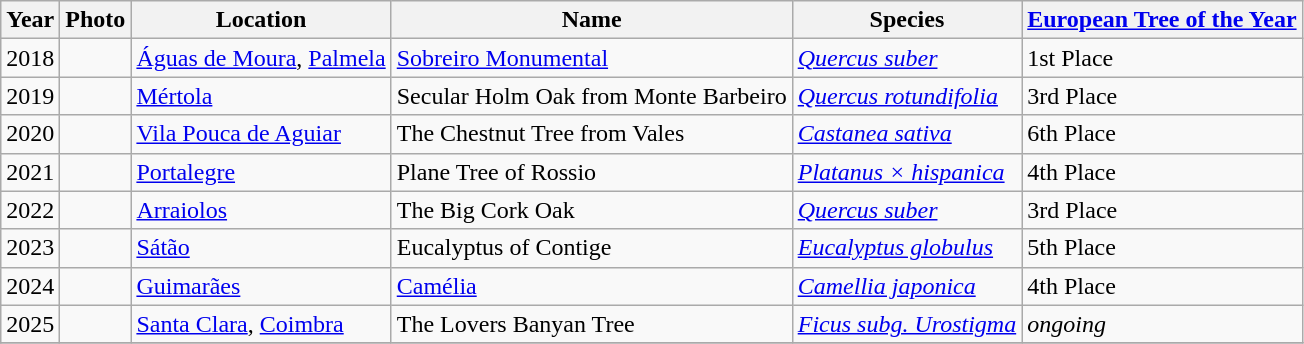<table class="wikitable sortable">
<tr>
<th>Year</th>
<th>Photo</th>
<th>Location</th>
<th>Name</th>
<th>Species</th>
<th><a href='#'>European Tree of the Year</a></th>
</tr>
<tr>
<td>2018</td>
<td></td>
<td><a href='#'>Águas de Moura</a>, <a href='#'>Palmela</a></td>
<td><a href='#'>Sobreiro Monumental</a></td>
<td><em><a href='#'>Quercus suber</a></em></td>
<td>1st Place</td>
</tr>
<tr>
<td>2019</td>
<td></td>
<td><a href='#'>Mértola</a></td>
<td>Secular Holm Oak from Monte Barbeiro</td>
<td><em><a href='#'>Quercus rotundifolia</a></em></td>
<td>3rd Place</td>
</tr>
<tr>
<td>2020</td>
<td></td>
<td><a href='#'>Vila Pouca de Aguiar</a></td>
<td>The Chestnut Tree from Vales</td>
<td><em><a href='#'>Castanea sativa</a></em></td>
<td>6th Place</td>
</tr>
<tr>
<td>2021</td>
<td></td>
<td><a href='#'>Portalegre</a></td>
<td>Plane Tree of Rossio</td>
<td><em><a href='#'>Platanus × hispanica</a></em></td>
<td>4th Place</td>
</tr>
<tr>
<td>2022</td>
<td></td>
<td><a href='#'>Arraiolos</a></td>
<td>The Big Cork Oak</td>
<td><em><a href='#'>Quercus suber</a></em></td>
<td>3rd Place</td>
</tr>
<tr>
<td>2023</td>
<td></td>
<td><a href='#'>Sátão</a></td>
<td>Eucalyptus of Contige</td>
<td><em><a href='#'>Eucalyptus globulus</a></em></td>
<td>5th Place</td>
</tr>
<tr>
<td>2024</td>
<td></td>
<td><a href='#'>Guimarães</a></td>
<td><a href='#'>Camélia</a></td>
<td><em><a href='#'>Camellia japonica</a></em></td>
<td>4th Place</td>
</tr>
<tr>
<td>2025</td>
<td></td>
<td><a href='#'>Santa Clara</a>, <a href='#'>Coimbra</a></td>
<td>The Lovers Banyan Tree</td>
<td><em><a href='#'>Ficus subg. Urostigma</a></em></td>
<td><em>ongoing</em></td>
</tr>
<tr>
</tr>
</table>
